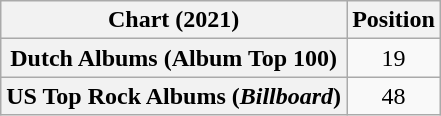<table class="wikitable sortable plainrowheaders" style="text-align:center">
<tr>
<th scope="col">Chart (2021)</th>
<th scope="col">Position</th>
</tr>
<tr>
<th scope="row">Dutch Albums (Album Top 100)</th>
<td>19</td>
</tr>
<tr>
<th scope="row">US Top Rock Albums (<em>Billboard</em>)</th>
<td>48</td>
</tr>
</table>
